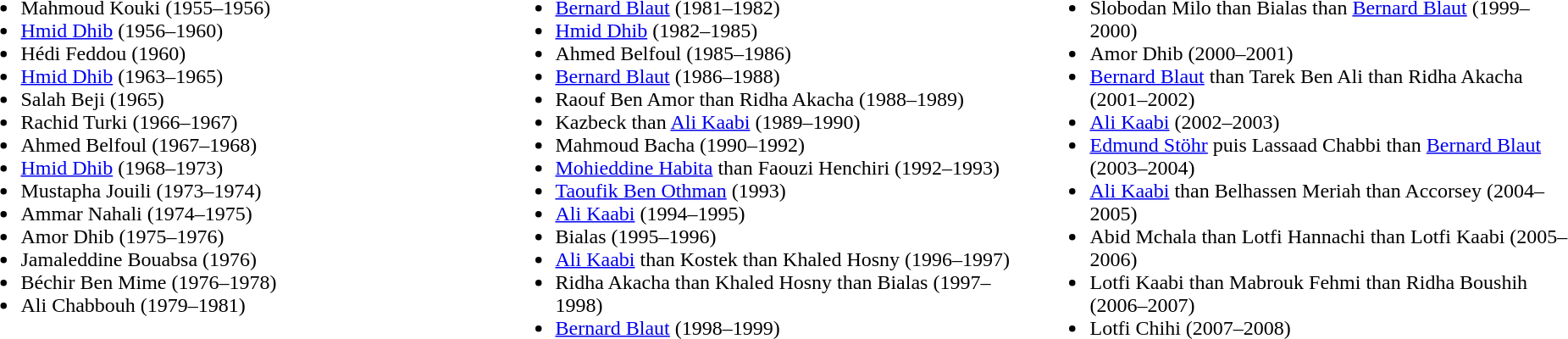<table width="100%">
<tr>
<td valign="top" width="33%"><br><ul><li>Mahmoud Kouki (1955–1956)</li><li><a href='#'>Hmid Dhib</a> (1956–1960)</li><li>Hédi Feddou (1960)</li><li><a href='#'>Hmid Dhib</a> (1963–1965)</li><li>Salah Beji (1965)</li><li>Rachid Turki (1966–1967)</li><li>Ahmed Belfoul (1967–1968)</li><li><a href='#'>Hmid Dhib</a> (1968–1973)</li><li>Mustapha Jouili (1973–1974)</li><li>Ammar Nahali (1974–1975)</li><li>Amor Dhib (1975–1976)</li><li>Jamaleddine Bouabsa (1976)</li><li>Béchir Ben Mime (1976–1978)</li><li>Ali Chabbouh (1979–1981)</li></ul></td>
<td valign="top" width="33%"><br><ul><li><a href='#'>Bernard Blaut</a> (1981–1982)</li><li><a href='#'>Hmid Dhib</a> (1982–1985)</li><li>Ahmed Belfoul (1985–1986)</li><li><a href='#'>Bernard Blaut</a> (1986–1988)</li><li>Raouf Ben Amor than Ridha Akacha (1988–1989)</li><li>Kazbeck than <a href='#'>Ali Kaabi</a> (1989–1990)</li><li>Mahmoud Bacha (1990–1992)</li><li><a href='#'>Mohieddine Habita</a> than Faouzi Henchiri (1992–1993)</li><li><a href='#'>Taoufik Ben Othman</a> (1993)</li><li><a href='#'>Ali Kaabi</a> (1994–1995)</li><li>Bialas (1995–1996)</li><li><a href='#'>Ali Kaabi</a> than Kostek than Khaled Hosny (1996–1997)</li><li>Ridha Akacha than Khaled Hosny than Bialas (1997–1998)</li><li><a href='#'>Bernard Blaut</a> (1998–1999)</li></ul></td>
<td valign="top" width="33%"><br><ul><li>Slobodan Milo than Bialas than <a href='#'>Bernard Blaut</a> (1999–2000)</li><li>Amor Dhib (2000–2001)</li><li><a href='#'>Bernard Blaut</a> than Tarek Ben Ali than Ridha Akacha (2001–2002)</li><li><a href='#'>Ali Kaabi</a> (2002–2003)</li><li><a href='#'>Edmund Stöhr</a> puis Lassaad Chabbi than <a href='#'>Bernard Blaut</a> (2003–2004)</li><li><a href='#'>Ali Kaabi</a> than Belhassen Meriah than Accorsey (2004–2005)</li><li>Abid Mchala than Lotfi Hannachi than Lotfi Kaabi (2005–2006)</li><li>Lotfi Kaabi than Mabrouk Fehmi than Ridha Boushih (2006–2007)</li><li>Lotfi Chihi (2007–2008)</li></ul></td>
</tr>
</table>
